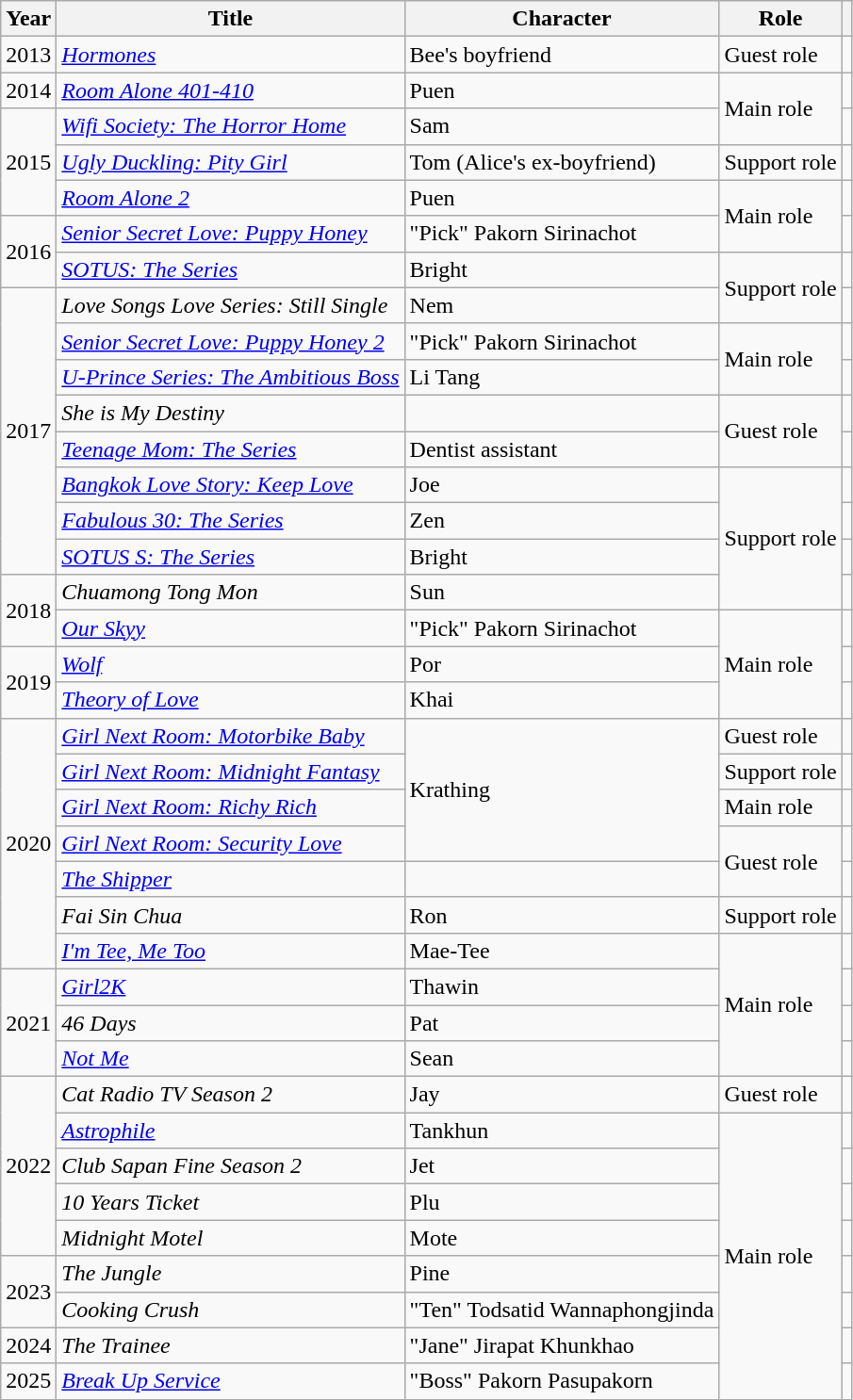<table class="wikitable sortable plainrowheaders">
<tr>
<th scope="col">Year</th>
<th scope="col">Title</th>
<th scope="col">Character</th>
<th scope="col" class="unsortable">Role</th>
<th scope="col" class="unsortable"></th>
</tr>
<tr>
<td scope="row">2013</td>
<td><em><a href='#'>Hormones</a></em></td>
<td>Bee's boyfriend</td>
<td>Guest role</td>
<td style="text-align: center;"></td>
</tr>
<tr>
<td scope="row">2014</td>
<td><em><a href='#'>Room Alone 401-410</a></em></td>
<td>Puen</td>
<td rowspan="2">Main role</td>
<td style="text-align: center;"></td>
</tr>
<tr>
<td rowspan="3" scope="row">2015</td>
<td><em><a href='#'>Wifi Society: The Horror Home</a></em></td>
<td>Sam</td>
<td style="text-align: center;"></td>
</tr>
<tr>
<td><em><a href='#'>Ugly Duckling: Pity Girl</a></em></td>
<td>Tom (Alice's ex-boyfriend)</td>
<td>Support role</td>
<td style="text-align: center;"></td>
</tr>
<tr>
<td><em><a href='#'>Room Alone 2</a></em></td>
<td>Puen</td>
<td rowspan="2">Main role</td>
<td style="text-align: center;"></td>
</tr>
<tr>
<td rowspan="2" scope="row">2016</td>
<td><em><a href='#'>Senior Secret Love: Puppy Honey</a></em></td>
<td>"Pick" Pakorn Sirinachot</td>
<td style="text-align: center;"></td>
</tr>
<tr>
<td><em><a href='#'>SOTUS: The Series</a></em></td>
<td>Bright</td>
<td rowspan="2">Support role</td>
<td style="text-align: center;"></td>
</tr>
<tr>
<td rowspan="8" scope="row">2017</td>
<td><em>Love Songs Love Series: Still Single</em></td>
<td>Nem</td>
<td style="text-align: center;"></td>
</tr>
<tr>
<td><em><a href='#'>Senior Secret Love: Puppy Honey 2</a></em></td>
<td>"Pick" Pakorn Sirinachot</td>
<td rowspan="2">Main role</td>
<td style="text-align: center;"></td>
</tr>
<tr>
<td><em><a href='#'>U-Prince Series: The Ambitious Boss</a></em></td>
<td>Li Tang</td>
<td style="text-align: center;"></td>
</tr>
<tr>
<td><em>She is My Destiny</em></td>
<td></td>
<td rowspan="2">Guest role</td>
<td></td>
</tr>
<tr>
<td><em><a href='#'>Teenage Mom: The Series</a></em></td>
<td>Dentist assistant</td>
<td style="text-align: center;"></td>
</tr>
<tr>
<td><em><a href='#'>Bangkok Love Story: Keep Love</a></em></td>
<td>Joe</td>
<td rowspan="4">Support role</td>
<td style="text-align: center;"></td>
</tr>
<tr>
<td><em><a href='#'>Fabulous 30: The Series</a></em></td>
<td>Zen</td>
<td style="text-align: center;"></td>
</tr>
<tr>
<td><em><a href='#'>SOTUS S: The Series</a></em></td>
<td>Bright</td>
<td style="text-align: center;"></td>
</tr>
<tr>
<td rowspan="2">2018</td>
<td><em>Chuamong Tong Mon</em></td>
<td>Sun</td>
<td style="text-align: center;"></td>
</tr>
<tr>
<td><em><a href='#'>Our Skyy</a></em></td>
<td>"Pick" Pakorn Sirinachot</td>
<td rowspan="3">Main role</td>
<td style="text-align: center;"></td>
</tr>
<tr>
<td rowspan="2">2019</td>
<td><em><a href='#'>Wolf</a></em></td>
<td>Por</td>
<td style="text-align: center;"></td>
</tr>
<tr>
<td><em><a href='#'>Theory of Love</a></em></td>
<td>Khai</td>
<td style="text-align: center;"></td>
</tr>
<tr>
<td rowspan="7" scope="row">2020</td>
<td><em><a href='#'>Girl Next Room: Motorbike Baby</a></em></td>
<td rowspan="4">Krathing</td>
<td>Guest role</td>
<td style="text-align: center;"></td>
</tr>
<tr>
<td><em><a href='#'>Girl Next Room: Midnight Fantasy</a></em></td>
<td>Support role</td>
<td style="text-align: center;"></td>
</tr>
<tr>
<td><em><a href='#'>Girl Next Room: Richy Rich</a></em></td>
<td>Main role</td>
<td style="text-align: center;"></td>
</tr>
<tr>
<td><em><a href='#'>Girl Next Room: Security Love</a></em></td>
<td rowspan="2">Guest role</td>
<td></td>
</tr>
<tr>
<td><em><a href='#'>The Shipper</a></em></td>
<td></td>
<td></td>
</tr>
<tr>
<td><em>Fai Sin Chua</em></td>
<td>Ron</td>
<td>Support role</td>
<td style="text-align: center;"></td>
</tr>
<tr>
<td><em><a href='#'>I'm Tee, Me Too</a></em></td>
<td>Mae-Tee</td>
<td rowspan="4">Main role</td>
<td style="text-align: center;"></td>
</tr>
<tr>
<td rowspan="3" scope="row">2021</td>
<td><em><a href='#'>Girl2K</a></em></td>
<td>Thawin</td>
<td style="text-align: center;"></td>
</tr>
<tr>
<td><em>46 Days</em></td>
<td>Pat</td>
<td style="text-align: center;"></td>
</tr>
<tr>
<td><em><a href='#'>Not Me</a></em></td>
<td>Sean</td>
<td style="text-align: center;"></td>
</tr>
<tr>
<td rowspan="5">2022</td>
<td><em>Cat Radio TV Season 2</em></td>
<td>Jay</td>
<td>Guest role</td>
<td></td>
</tr>
<tr>
<td><em><a href='#'>Astrophile</a></em></td>
<td>Tankhun</td>
<td rowspan="8">Main role</td>
<td></td>
</tr>
<tr>
<td><em>Club Sapan Fine Season 2</em></td>
<td>Jet</td>
<td></td>
</tr>
<tr>
<td><em>10 Years Ticket</em></td>
<td>Plu</td>
<td></td>
</tr>
<tr>
<td><em>Midnight Motel</em></td>
<td>Mote</td>
<td></td>
</tr>
<tr>
<td rowspan="2">2023</td>
<td><em>The Jungle</em></td>
<td>Pine</td>
<td></td>
</tr>
<tr>
<td><em>Cooking Crush</em></td>
<td>"Ten" Todsatid Wannaphongjinda</td>
<td></td>
</tr>
<tr>
<td>2024</td>
<td><em>The Trainee</em></td>
<td>"Jane" Jirapat Khunkhao</td>
<td></td>
</tr>
<tr>
<td>2025</td>
<td><em><a href='#'>Break Up Service</a></em></td>
<td>"Boss" Pakorn Pasupakorn</td>
<td></td>
</tr>
</table>
